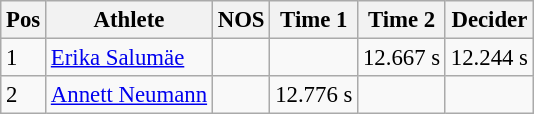<table class="wikitable" style="font-size:95%;">
<tr>
<th>Pos</th>
<th>Athlete</th>
<th>NOS</th>
<th>Time 1</th>
<th>Time 2</th>
<th>Decider</th>
</tr>
<tr>
<td>1</td>
<td><a href='#'>Erika Salumäe</a></td>
<td></td>
<td></td>
<td>12.667 s</td>
<td>12.244 s</td>
</tr>
<tr>
<td>2</td>
<td><a href='#'>Annett Neumann</a></td>
<td></td>
<td>12.776 s</td>
<td></td>
<td></td>
</tr>
</table>
